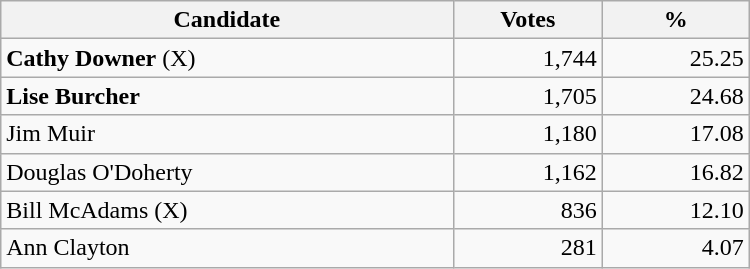<table style="width:500px;" class="wikitable">
<tr>
<th align="center">Candidate</th>
<th align="center">Votes</th>
<th align="center">%</th>
</tr>
<tr>
<td align="left"><strong>Cathy Downer</strong> (X)</td>
<td align="right">1,744</td>
<td align="right">25.25</td>
</tr>
<tr>
<td align="left"><strong>Lise Burcher</strong></td>
<td align="right">1,705</td>
<td align="right">24.68</td>
</tr>
<tr>
<td align="left">Jim Muir</td>
<td align="right">1,180</td>
<td align="right">17.08</td>
</tr>
<tr>
<td align="left">Douglas O'Doherty</td>
<td align="right">1,162</td>
<td align="right">16.82</td>
</tr>
<tr>
<td align="left">Bill McAdams (X)</td>
<td align="right">836</td>
<td align="right">12.10</td>
</tr>
<tr>
<td align="left">Ann Clayton</td>
<td align="right">281</td>
<td align="right">4.07</td>
</tr>
</table>
